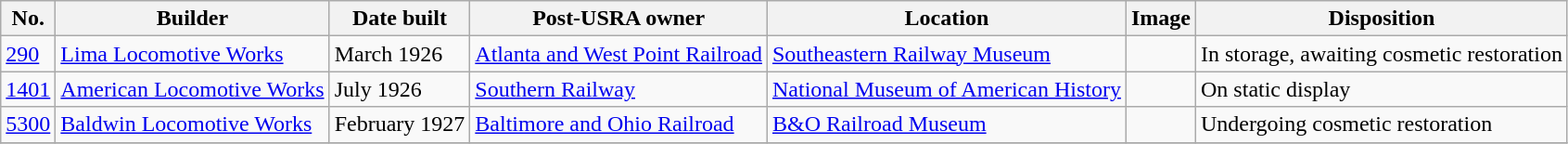<table class="wikitable sortable">
<tr>
<th><strong>No.</strong></th>
<th><strong>Builder</strong></th>
<th><strong>Date built</strong></th>
<th><strong>Post-USRA owner</strong></th>
<th><strong>Location</strong></th>
<th><strong>Image</strong></th>
<th><strong>Disposition</strong></th>
</tr>
<tr>
<td><a href='#'>290</a></td>
<td><a href='#'>Lima Locomotive Works</a></td>
<td>March 1926</td>
<td><a href='#'>Atlanta and West Point Railroad</a></td>
<td><a href='#'>Southeastern Railway Museum</a></td>
<td></td>
<td>In storage, awaiting cosmetic restoration</td>
</tr>
<tr>
<td><a href='#'>1401</a></td>
<td><a href='#'>American Locomotive Works</a></td>
<td>July 1926</td>
<td><a href='#'>Southern Railway</a></td>
<td><a href='#'>National Museum of American History</a></td>
<td></td>
<td>On static display</td>
</tr>
<tr>
<td><a href='#'>5300</a></td>
<td><a href='#'>Baldwin Locomotive Works</a></td>
<td>February 1927</td>
<td><a href='#'>Baltimore and Ohio Railroad</a></td>
<td><a href='#'>B&O Railroad Museum</a></td>
<td></td>
<td>Undergoing cosmetic restoration</td>
</tr>
<tr>
</tr>
</table>
